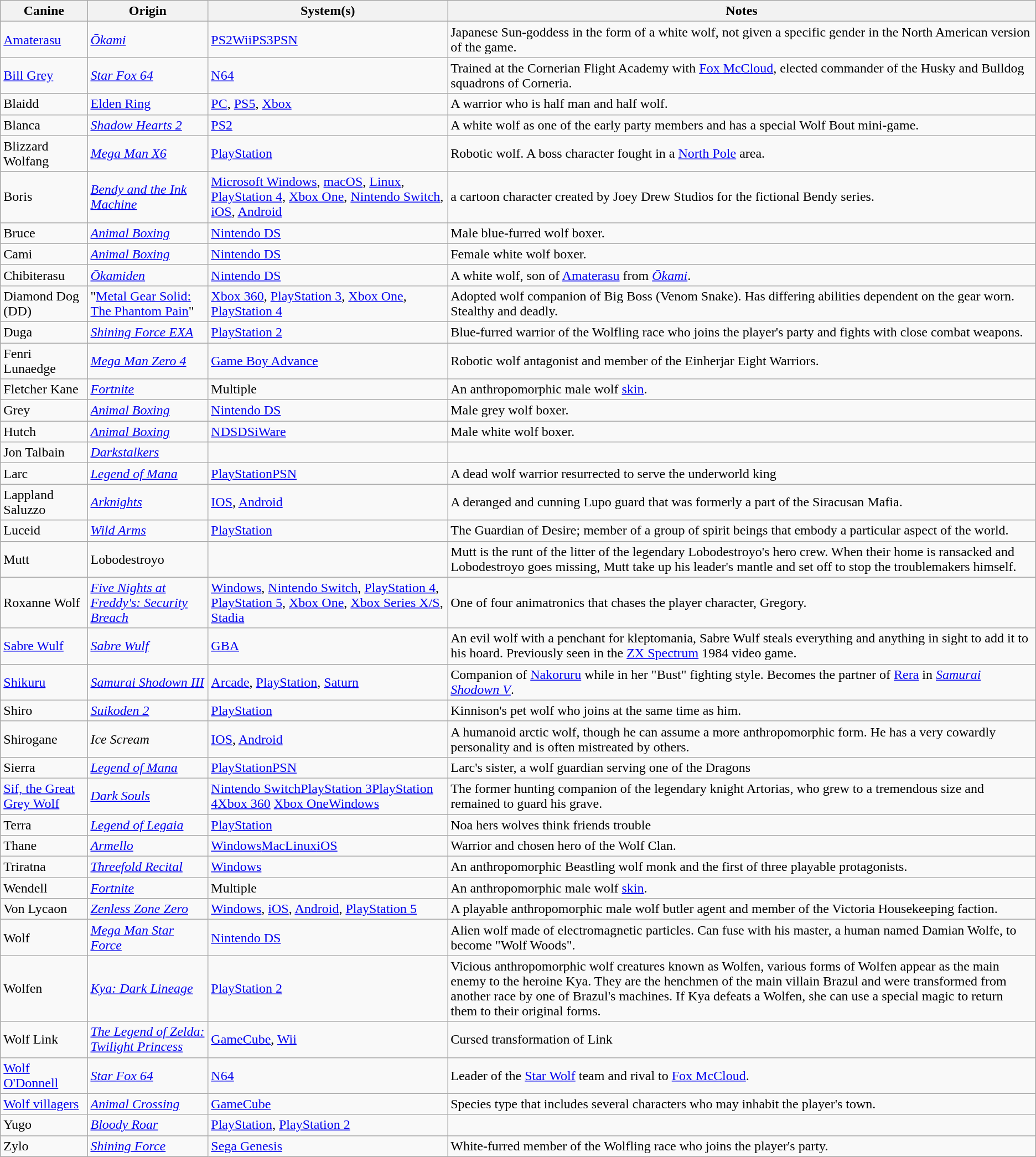<table class="wikitable sortable">
<tr>
<th>Canine</th>
<th>Origin</th>
<th>System(s)</th>
<th>Notes</th>
</tr>
<tr>
<td><a href='#'>Amaterasu</a></td>
<td><em><a href='#'>Ōkami</a></em></td>
<td><a href='#'>PS2</a><a href='#'>Wii</a><a href='#'>PS3</a><a href='#'>PSN</a></td>
<td>Japanese Sun-goddess in the form of a white wolf, not given a specific gender in the North American version of the game.</td>
</tr>
<tr>
<td><a href='#'>Bill Grey</a></td>
<td><em><a href='#'>Star Fox 64</a></em></td>
<td><a href='#'>N64</a></td>
<td>Trained at the Cornerian Flight Academy with <a href='#'>Fox McCloud</a>, elected commander of the Husky and Bulldog squadrons of Corneria.</td>
</tr>
<tr>
<td>Blaidd</td>
<td><a href='#'>Elden Ring</a></td>
<td><a href='#'>PC</a>, <a href='#'>PS5</a>, <a href='#'>Xbox</a></td>
<td>A warrior who is half man and half wolf.</td>
</tr>
<tr>
<td>Blanca</td>
<td><em><a href='#'>Shadow Hearts 2</a></em></td>
<td><a href='#'>PS2</a></td>
<td>A white wolf as one of the early party members and has a special Wolf Bout mini-game.</td>
</tr>
<tr>
<td>Blizzard Wolfang</td>
<td><em><a href='#'>Mega Man X6</a></em></td>
<td><a href='#'>PlayStation</a></td>
<td>Robotic wolf. A boss character fought in a <a href='#'>North Pole</a> area.</td>
</tr>
<tr>
<td>Boris</td>
<td><em><a href='#'>Bendy and the Ink Machine</a></em></td>
<td><a href='#'>Microsoft Windows</a>, <a href='#'>macOS</a>, <a href='#'>Linux</a>, <a href='#'>PlayStation 4</a>, <a href='#'>Xbox One</a>, <a href='#'>Nintendo Switch</a>, <a href='#'>iOS</a>, <a href='#'>Android</a></td>
<td>a cartoon character created by Joey Drew Studios for the fictional Bendy series.</td>
</tr>
<tr>
<td>Bruce</td>
<td><em><a href='#'>Animal Boxing</a></em></td>
<td><a href='#'>Nintendo DS</a></td>
<td>Male blue-furred wolf boxer.</td>
</tr>
<tr>
<td>Cami</td>
<td><em><a href='#'>Animal Boxing</a></em></td>
<td><a href='#'>Nintendo DS</a></td>
<td>Female white wolf boxer.</td>
</tr>
<tr>
<td>Chibiterasu</td>
<td><em><a href='#'>Ōkamiden</a></em></td>
<td><a href='#'>Nintendo DS</a></td>
<td>A white wolf, son of <a href='#'>Amaterasu</a> from <em><a href='#'>Ōkami</a></em>.</td>
</tr>
<tr>
<td>Diamond Dog (DD)</td>
<td>"<a href='#'>Metal Gear Solid: The Phantom Pain</a>"</td>
<td><a href='#'>Xbox 360</a>, <a href='#'>PlayStation 3</a>, <a href='#'>Xbox One</a>, <a href='#'>PlayStation 4</a></td>
<td>Adopted wolf companion of Big Boss (Venom Snake). Has differing abilities dependent on the gear worn. Stealthy and deadly.</td>
</tr>
<tr>
<td>Duga</td>
<td><em><a href='#'>Shining Force EXA</a></em></td>
<td><a href='#'>PlayStation 2</a></td>
<td>Blue-furred warrior of the Wolfling race who joins the player's party and fights with close combat weapons.</td>
</tr>
<tr>
<td>Fenri Lunaedge</td>
<td><em><a href='#'>Mega Man Zero 4</a></em></td>
<td><a href='#'>Game Boy Advance</a></td>
<td>Robotic wolf antagonist and member of the Einherjar Eight Warriors.</td>
</tr>
<tr>
<td>Fletcher Kane</td>
<td><em><a href='#'>Fortnite</a></em></td>
<td>Multiple</td>
<td>An anthropomorphic male wolf <a href='#'>skin</a>.</td>
</tr>
<tr>
<td>Grey</td>
<td><em><a href='#'>Animal Boxing</a></em></td>
<td><a href='#'>Nintendo DS</a></td>
<td>Male grey wolf boxer.</td>
</tr>
<tr>
<td>Hutch</td>
<td><em><a href='#'>Animal Boxing</a></em></td>
<td><a href='#'>NDS</a><a href='#'>DSiWare</a></td>
<td>Male white wolf boxer.</td>
</tr>
<tr>
<td>Jon Talbain</td>
<td><em><a href='#'>Darkstalkers</a></em></td>
<td></td>
<td></td>
</tr>
<tr>
<td>Larc</td>
<td><em><a href='#'>Legend of Mana</a></em></td>
<td><a href='#'>PlayStation</a><a href='#'>PSN</a></td>
<td>A dead wolf warrior resurrected to serve the underworld king</td>
</tr>
<tr>
<td>Lappland Saluzzo</td>
<td><em><a href='#'>Arknights</a></em></td>
<td><a href='#'>IOS</a>, <a href='#'>Android</a></td>
<td>A deranged and cunning Lupo guard that was formerly a part of the Siracusan Mafia.</td>
</tr>
<tr>
<td>Luceid</td>
<td><em><a href='#'>Wild Arms</a></em></td>
<td><a href='#'>PlayStation</a></td>
<td>The Guardian of Desire; member of a group of spirit beings that embody a particular aspect of the world.</td>
</tr>
<tr>
<td>Mutt</td>
<td>Lobodestroyo</td>
<td></td>
<td>Mutt is the runt of the litter of the legendary Lobodestroyo's hero crew. When their home is ransacked and Lobodestroyo goes missing, Mutt take up his leader's mantle and set off to stop the troublemakers himself.</td>
</tr>
<tr>
<td>Roxanne Wolf</td>
<td><em><a href='#'>Five Nights at Freddy's: Security Breach</a></em></td>
<td><a href='#'>Windows</a>, <a href='#'>Nintendo Switch</a>, <a href='#'>PlayStation 4</a>, <a href='#'>PlayStation 5</a>, <a href='#'>Xbox One</a>, <a href='#'>Xbox Series X/S</a>, <a href='#'>Stadia</a></td>
<td>One of four animatronics that chases the player character, Gregory.</td>
</tr>
<tr>
<td><a href='#'>Sabre Wulf</a></td>
<td><em><a href='#'>Sabre Wulf</a></em></td>
<td><a href='#'>GBA</a></td>
<td>An evil wolf with a penchant for kleptomania, Sabre Wulf steals everything and anything in sight to add it to his hoard. Previously seen in the <a href='#'>ZX Spectrum</a> 1984 video game.</td>
</tr>
<tr>
<td><a href='#'>Shikuru</a></td>
<td><em><a href='#'>Samurai Shodown III</a></em></td>
<td><a href='#'>Arcade</a>, <a href='#'>PlayStation</a>, <a href='#'>Saturn</a></td>
<td>Companion of <a href='#'>Nakoruru</a> while in her "Bust" fighting style. Becomes the partner of <a href='#'>Rera</a> in <em><a href='#'>Samurai Shodown V</a></em>.</td>
</tr>
<tr>
<td>Shiro</td>
<td><em><a href='#'>Suikoden 2</a></em></td>
<td><a href='#'>PlayStation</a></td>
<td>Kinnison's pet wolf who joins at the same time as him.</td>
</tr>
<tr>
<td>Shirogane</td>
<td><em>Ice Scream</em></td>
<td><a href='#'>IOS</a>, <a href='#'>Android</a></td>
<td>A humanoid arctic wolf, though he can assume a more anthropomorphic form. He has a very cowardly personality and is often mistreated by others.</td>
</tr>
<tr>
<td>Sierra</td>
<td><em><a href='#'>Legend of Mana</a></em></td>
<td><a href='#'>PlayStation</a><a href='#'>PSN</a></td>
<td>Larc's sister, a wolf guardian serving one of the Dragons</td>
</tr>
<tr>
<td><a href='#'>Sif, the Great Grey Wolf</a></td>
<td><em><a href='#'>Dark Souls</a></em></td>
<td><a href='#'>Nintendo Switch</a><a href='#'>PlayStation 3</a><a href='#'>PlayStation 4</a><a href='#'>Xbox 360</a> <a href='#'>Xbox One</a><a href='#'>Windows</a></td>
<td>The former hunting companion of the legendary knight Artorias, who grew to a tremendous size and remained to guard his grave.</td>
</tr>
<tr>
<td>Terra</td>
<td><em><a href='#'>Legend of Legaia</a></em></td>
<td><a href='#'>PlayStation</a></td>
<td>Noa hers wolves think friends trouble</td>
</tr>
<tr>
<td>Thane</td>
<td><em><a href='#'>Armello</a></em></td>
<td><a href='#'>Windows</a><a href='#'>Mac</a><a href='#'>Linux</a><a href='#'>iOS</a></td>
<td>Warrior and chosen hero of the Wolf Clan.</td>
</tr>
<tr>
<td>Triratna</td>
<td><em><a href='#'>Threefold Recital</a></em></td>
<td><a href='#'>Windows</a></td>
<td>An anthropomorphic Beastling wolf monk and the first of three playable protagonists.</td>
</tr>
<tr>
<td>Wendell</td>
<td><em><a href='#'>Fortnite</a></em></td>
<td>Multiple</td>
<td>An anthropomorphic male wolf <a href='#'>skin</a>.</td>
</tr>
<tr>
<td>Von Lycaon</td>
<td><em><a href='#'>Zenless Zone Zero</a></em></td>
<td><a href='#'>Windows</a>, <a href='#'>iOS</a>, <a href='#'>Android</a>, <a href='#'>PlayStation 5</a></td>
<td>A playable anthropomorphic male wolf butler agent and member of the Victoria Housekeeping faction.</td>
</tr>
<tr>
<td>Wolf</td>
<td><em><a href='#'>Mega Man Star Force</a></em></td>
<td><a href='#'>Nintendo DS</a></td>
<td>Alien wolf made of electromagnetic particles. Can fuse with his master, a human named Damian Wolfe, to become "Wolf Woods".</td>
</tr>
<tr>
<td>Wolfen</td>
<td><em><a href='#'>Kya: Dark Lineage</a></em></td>
<td><a href='#'>PlayStation 2</a></td>
<td>Vicious anthropomorphic wolf creatures known as Wolfen, various forms of Wolfen appear as the main enemy to the heroine Kya. They are the henchmen of the main villain Brazul and were transformed from another race by one of Brazul's machines. If Kya defeats a Wolfen, she can use a special magic to return them to their original forms.</td>
</tr>
<tr>
<td>Wolf Link</td>
<td><em><a href='#'>The Legend of Zelda: Twilight Princess</a></em></td>
<td><a href='#'>GameCube</a>, <a href='#'>Wii</a></td>
<td>Cursed transformation of Link</td>
</tr>
<tr>
<td><a href='#'>Wolf O'Donnell</a></td>
<td><em><a href='#'>Star Fox 64</a></em></td>
<td><a href='#'>N64</a></td>
<td>Leader of the <a href='#'>Star Wolf</a> team and rival to <a href='#'>Fox McCloud</a>.</td>
</tr>
<tr>
<td><a href='#'>Wolf villagers</a></td>
<td><em><a href='#'>Animal Crossing</a></em></td>
<td><a href='#'>GameCube</a></td>
<td>Species type that includes several characters who may inhabit the player's town.</td>
</tr>
<tr>
<td>Yugo</td>
<td><em><a href='#'>Bloody Roar</a></em></td>
<td><a href='#'>PlayStation</a>, <a href='#'>PlayStation 2</a></td>
<td></td>
</tr>
<tr>
<td>Zylo</td>
<td><em><a href='#'>Shining Force</a></em></td>
<td><a href='#'>Sega Genesis</a></td>
<td>White-furred member of the Wolfling race who joins the player's party.</td>
</tr>
</table>
